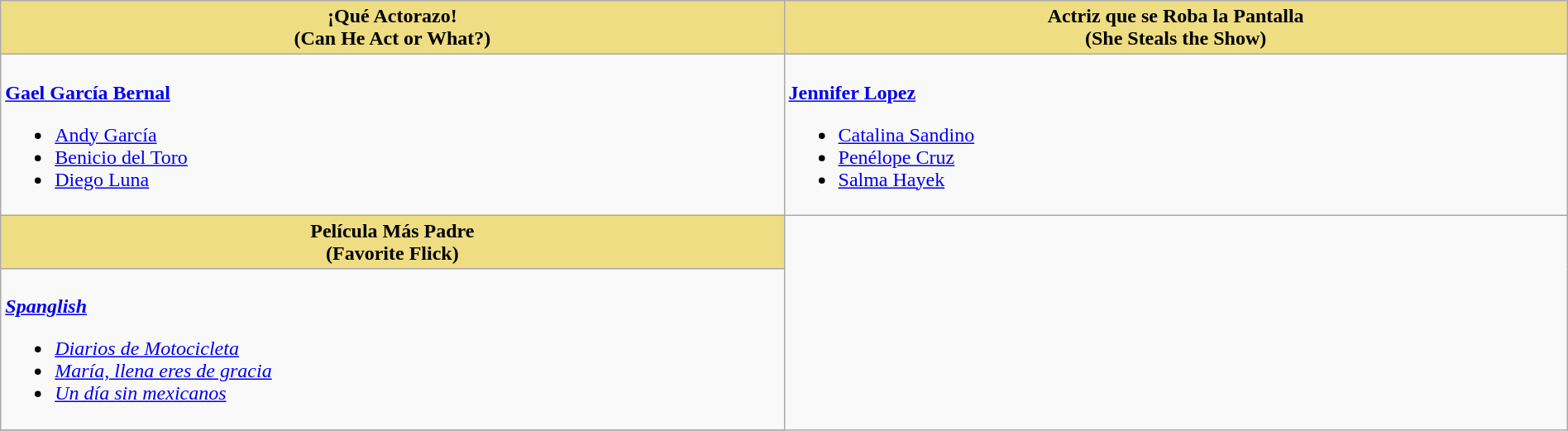<table class="wikitable" style="width:100%">
<tr>
<th style="background:#EEDD82; width:50%">¡Qué Actorazo!<br> (Can He Act or What?)</th>
<th style="background:#EEDD82; width:50%">Actriz que se Roba la Pantalla<br>(She Steals the Show)</th>
</tr>
<tr>
<td valign="top"><br><strong><a href='#'>Gael García Bernal</a></strong><ul><li><a href='#'>Andy García</a></li><li><a href='#'>Benicio del Toro</a></li><li><a href='#'>Diego Luna</a></li></ul></td>
<td valign="top"><br><strong><a href='#'>Jennifer Lopez</a></strong><ul><li><a href='#'>Catalina Sandino</a></li><li><a href='#'>Penélope Cruz</a></li><li><a href='#'>Salma Hayek</a></li></ul></td>
</tr>
<tr>
<th style="background:#EEDD82; width:50%">Película Más Padre<br>(Favorite Flick)</th>
</tr>
<tr>
<td valign="top"><br><strong><em><a href='#'>Spanglish</a></em></strong><ul><li><em><a href='#'>Diarios de Motocicleta</a></em></li><li><em><a href='#'>María, llena eres de gracia</a></em></li><li><em><a href='#'>Un día sin mexicanos</a></em></li></ul></td>
</tr>
<tr>
</tr>
</table>
